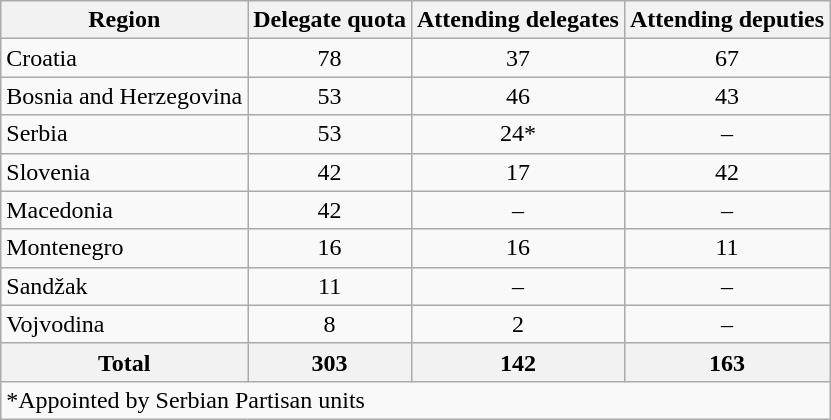<table class="plainrowheaders wikitable" style="cellspacing=2px; text-align:left;">
<tr style="font-size:100%; text-align:left;">
<th>Region</th>
<th>Delegate quota</th>
<th>Attending delegates</th>
<th>Attending deputies</th>
</tr>
<tr>
<td>Croatia</td>
<td align=center>78</td>
<td align=center>37</td>
<td align=center>67</td>
</tr>
<tr>
<td>Bosnia and Herzegovina</td>
<td align=center>53</td>
<td align=center>46</td>
<td align=center>43</td>
</tr>
<tr>
<td>Serbia</td>
<td align=center>53</td>
<td align=center>24*</td>
<td align=center>–</td>
</tr>
<tr>
<td>Slovenia</td>
<td align=center>42</td>
<td align=center>17</td>
<td align=center>42</td>
</tr>
<tr>
<td>Macedonia</td>
<td align=center>42</td>
<td align=center>–</td>
<td align=center>–</td>
</tr>
<tr>
<td>Montenegro</td>
<td align=center>16</td>
<td align=center>16</td>
<td align=center>11</td>
</tr>
<tr>
<td>Sandžak</td>
<td align=center>11</td>
<td align=center>–</td>
<td align=center>–</td>
</tr>
<tr>
<td>Vojvodina</td>
<td align=center>8</td>
<td align=center>2</td>
<td align=center>–</td>
</tr>
<tr>
<th>Total</th>
<th>303</th>
<th>142</th>
<th>163</th>
</tr>
<tr>
<td colspan=4>*Appointed by Serbian Partisan units</td>
</tr>
</table>
